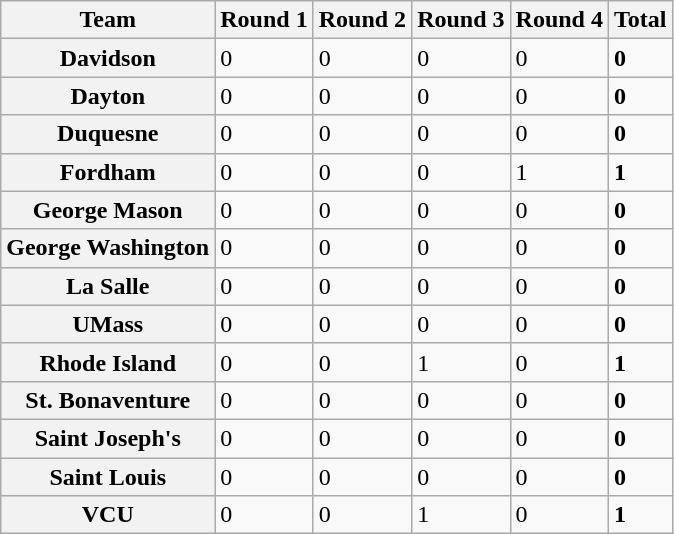<table class="wikitable sortable">
<tr>
<th>Team</th>
<th>Round 1</th>
<th>Round 2</th>
<th>Round 3</th>
<th>Round 4</th>
<th>Total</th>
</tr>
<tr>
<th style=>Davidson</th>
<td>0</td>
<td>0</td>
<td>0</td>
<td>0</td>
<td><strong>0</strong></td>
</tr>
<tr>
<th style=>Dayton</th>
<td>0</td>
<td>0</td>
<td>0</td>
<td>0</td>
<td><strong>0</strong></td>
</tr>
<tr>
<th style=>Duquesne</th>
<td>0</td>
<td>0</td>
<td>0</td>
<td>0</td>
<td><strong>0</strong></td>
</tr>
<tr>
<th style=>Fordham</th>
<td>0</td>
<td>0</td>
<td>0</td>
<td>1</td>
<td><strong>1</strong></td>
</tr>
<tr>
<th style=>George Mason</th>
<td>0</td>
<td>0</td>
<td>0</td>
<td>0</td>
<td><strong>0</strong></td>
</tr>
<tr>
<th style=>George Washington</th>
<td>0</td>
<td>0</td>
<td>0</td>
<td>0</td>
<td><strong>0</strong></td>
</tr>
<tr>
<th style=>La Salle</th>
<td>0</td>
<td>0</td>
<td>0</td>
<td>0</td>
<td><strong>0</strong></td>
</tr>
<tr>
<th style=>UMass</th>
<td>0</td>
<td>0</td>
<td>0</td>
<td>0</td>
<td><strong>0</strong></td>
</tr>
<tr>
<th style=>Rhode Island</th>
<td>0</td>
<td>0</td>
<td>1</td>
<td>0</td>
<td><strong>1</strong></td>
</tr>
<tr>
<th style=>St. Bonaventure</th>
<td>0</td>
<td>0</td>
<td>0</td>
<td>0</td>
<td><strong>0</strong></td>
</tr>
<tr>
<th style=>Saint Joseph's</th>
<td>0</td>
<td>0</td>
<td>0</td>
<td>0</td>
<td><strong>0</strong></td>
</tr>
<tr>
<th style=>Saint Louis</th>
<td>0</td>
<td>0</td>
<td>0</td>
<td>0</td>
<td><strong>0</strong></td>
</tr>
<tr>
<th style=>VCU</th>
<td>0</td>
<td>0</td>
<td>1</td>
<td>0</td>
<td><strong>1</strong></td>
</tr>
</table>
